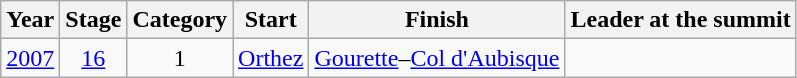<table class="wikitable" style="text-align: center;">
<tr>
<th>Year</th>
<th>Stage</th>
<th>Category</th>
<th>Start</th>
<th>Finish</th>
<th>Leader at the summit</th>
</tr>
<tr>
<td><a href='#'>2007</a></td>
<td><a href='#'>16</a></td>
<td>1</td>
<td><a href='#'>Orthez</a></td>
<td><a href='#'>Gourette</a>–<a href='#'>Col d'Aubisque</a></td>
<td align=left></td>
</tr>
</table>
